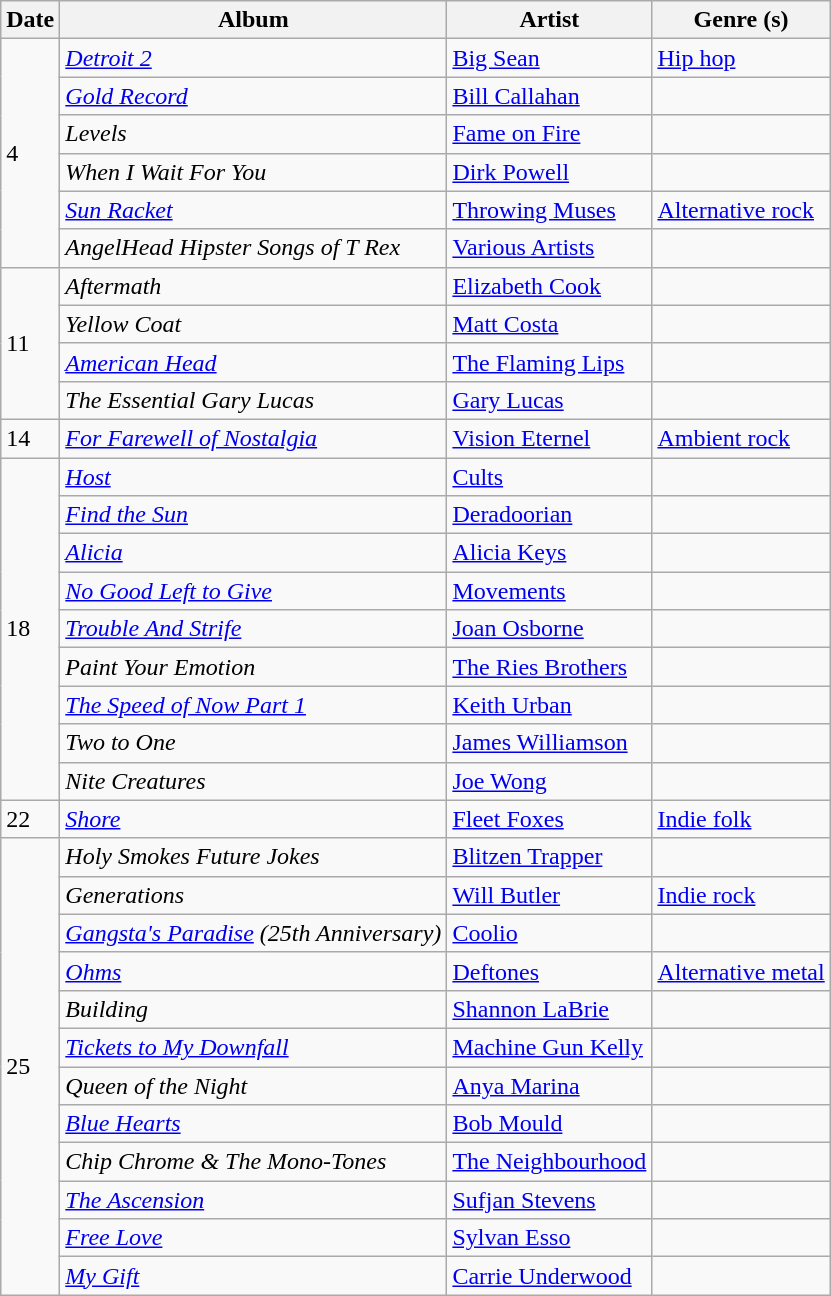<table class="wikitable">
<tr>
<th>Date</th>
<th>Album</th>
<th>Artist</th>
<th>Genre (s)</th>
</tr>
<tr>
<td rowspan="6">4</td>
<td><em><a href='#'>Detroit 2</a></em></td>
<td><a href='#'>Big Sean</a></td>
<td><a href='#'>Hip hop</a></td>
</tr>
<tr>
<td><em><a href='#'>Gold Record</a></em></td>
<td><a href='#'>Bill Callahan</a></td>
<td></td>
</tr>
<tr>
<td><em>Levels</em></td>
<td><a href='#'>Fame on Fire</a></td>
<td></td>
</tr>
<tr>
<td><em>When I Wait For You</em></td>
<td><a href='#'>Dirk Powell</a></td>
<td></td>
</tr>
<tr>
<td><em><a href='#'>Sun Racket</a></em></td>
<td><a href='#'>Throwing Muses</a></td>
<td><a href='#'>Alternative rock</a></td>
</tr>
<tr>
<td><em>AngelHead Hipster Songs of T Rex</em></td>
<td><a href='#'>Various Artists</a></td>
<td></td>
</tr>
<tr>
<td rowspan="4">11</td>
<td><em>Aftermath</em></td>
<td><a href='#'>Elizabeth Cook</a></td>
<td></td>
</tr>
<tr>
<td><em>Yellow Coat</em></td>
<td><a href='#'>Matt Costa</a></td>
<td></td>
</tr>
<tr>
<td><em><a href='#'>American Head</a></em></td>
<td><a href='#'>The Flaming Lips</a></td>
<td></td>
</tr>
<tr>
<td><em>The Essential Gary Lucas</em></td>
<td><a href='#'>Gary Lucas</a></td>
<td></td>
</tr>
<tr>
<td rowspan="1">14</td>
<td><em><a href='#'>For Farewell of Nostalgia</a></em></td>
<td><a href='#'>Vision Eternel</a></td>
<td><a href='#'>Ambient rock</a></td>
</tr>
<tr>
<td rowspan="9">18</td>
<td><em><a href='#'>Host</a></em></td>
<td><a href='#'>Cults</a></td>
<td></td>
</tr>
<tr>
<td><em><a href='#'>Find the Sun</a></em></td>
<td><a href='#'>Deradoorian</a></td>
<td></td>
</tr>
<tr>
<td><em><a href='#'>Alicia</a></em></td>
<td><a href='#'>Alicia Keys</a></td>
<td></td>
</tr>
<tr>
<td><em><a href='#'>No Good Left to Give</a></em></td>
<td><a href='#'>Movements</a></td>
<td></td>
</tr>
<tr>
<td><em><a href='#'>Trouble And Strife</a></em></td>
<td><a href='#'>Joan Osborne</a></td>
<td></td>
</tr>
<tr>
<td><em>Paint Your Emotion</em></td>
<td><a href='#'>The Ries Brothers</a></td>
<td></td>
</tr>
<tr>
<td><em><a href='#'>The Speed of Now Part 1</a></em></td>
<td><a href='#'>Keith Urban</a></td>
<td></td>
</tr>
<tr>
<td><em>Two to One</em></td>
<td><a href='#'>James Williamson</a></td>
<td></td>
</tr>
<tr>
<td><em>Nite Creatures</em></td>
<td><a href='#'>Joe Wong</a></td>
<td></td>
</tr>
<tr>
<td>22</td>
<td><em><a href='#'>Shore</a></em></td>
<td><a href='#'>Fleet Foxes</a></td>
<td><a href='#'>Indie folk</a></td>
</tr>
<tr>
<td rowspan="12">25</td>
<td><em>Holy Smokes Future Jokes</em></td>
<td><a href='#'>Blitzen Trapper</a></td>
<td></td>
</tr>
<tr>
<td><em>Generations</em></td>
<td><a href='#'>Will Butler</a></td>
<td><a href='#'>Indie rock</a></td>
</tr>
<tr>
<td><em><a href='#'>Gangsta's Paradise</a> (25th Anniversary)</em></td>
<td><a href='#'>Coolio</a></td>
<td></td>
</tr>
<tr>
<td><em><a href='#'>Ohms</a></em></td>
<td><a href='#'>Deftones</a></td>
<td><a href='#'>Alternative metal</a></td>
</tr>
<tr>
<td><em>Building</em></td>
<td><a href='#'>Shannon LaBrie</a></td>
<td></td>
</tr>
<tr>
<td><em><a href='#'>Tickets to My Downfall</a></em></td>
<td><a href='#'>Machine Gun Kelly</a></td>
<td></td>
</tr>
<tr>
<td><em>Queen of the Night</em></td>
<td><a href='#'>Anya Marina</a></td>
<td></td>
</tr>
<tr>
<td><em><a href='#'>Blue Hearts</a></em></td>
<td><a href='#'>Bob Mould</a></td>
<td></td>
</tr>
<tr>
<td><em>Chip Chrome & The Mono-Tones</em></td>
<td><a href='#'>The Neighbourhood</a></td>
<td></td>
</tr>
<tr>
<td><em><a href='#'>The Ascension</a></em></td>
<td><a href='#'>Sufjan Stevens</a></td>
<td></td>
</tr>
<tr>
<td><em><a href='#'>Free Love</a></em></td>
<td><a href='#'>Sylvan Esso</a></td>
<td></td>
</tr>
<tr>
<td><em><a href='#'>My Gift</a></em></td>
<td><a href='#'>Carrie Underwood</a></td>
<td></td>
</tr>
</table>
